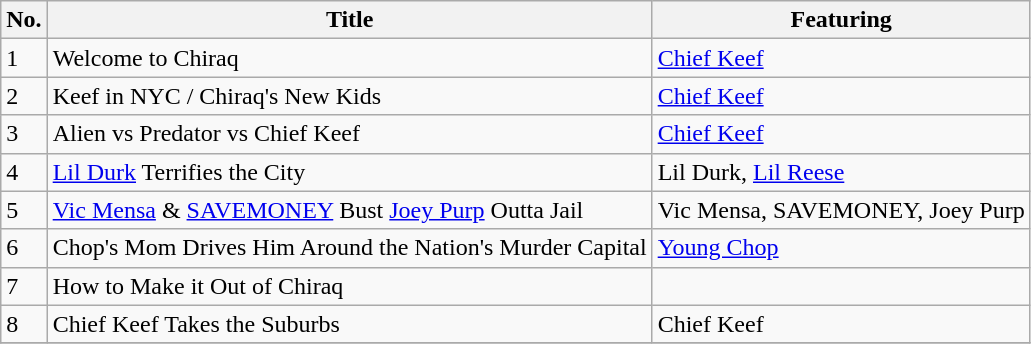<table class="wikitable">
<tr>
<th scope="col">No.</th>
<th scope="col">Title</th>
<th scope="col">Featuring</th>
</tr>
<tr>
<td>1</td>
<td>Welcome to Chiraq</td>
<td><a href='#'>Chief Keef</a></td>
</tr>
<tr>
<td>2</td>
<td>Keef in NYC / Chiraq's New Kids</td>
<td><a href='#'>Chief Keef</a></td>
</tr>
<tr>
<td>3</td>
<td>Alien vs Predator vs Chief Keef</td>
<td><a href='#'>Chief Keef</a></td>
</tr>
<tr>
<td>4</td>
<td><a href='#'>Lil Durk</a> Terrifies the City</td>
<td>Lil Durk, <a href='#'>Lil Reese</a></td>
</tr>
<tr>
<td>5</td>
<td><a href='#'>Vic Mensa</a> & <a href='#'>SAVEMONEY</a> Bust <a href='#'>Joey Purp</a> Outta Jail</td>
<td>Vic Mensa, SAVEMONEY, Joey Purp</td>
</tr>
<tr>
<td>6</td>
<td>Chop's Mom Drives Him Around the Nation's Murder Capital</td>
<td><a href='#'>Young Chop</a></td>
</tr>
<tr>
<td>7</td>
<td>How to Make it Out of Chiraq</td>
<td></td>
</tr>
<tr>
<td>8</td>
<td>Chief Keef Takes the Suburbs</td>
<td>Chief Keef</td>
</tr>
<tr>
</tr>
</table>
